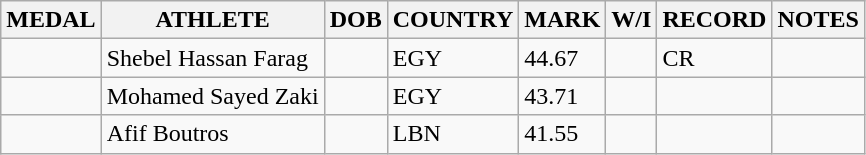<table class="wikitable">
<tr>
<th>MEDAL</th>
<th>ATHLETE</th>
<th>DOB</th>
<th>COUNTRY</th>
<th>MARK</th>
<th>W/I</th>
<th>RECORD</th>
<th>NOTES</th>
</tr>
<tr>
<td></td>
<td>Shebel Hassan Farag</td>
<td></td>
<td>EGY</td>
<td>44.67</td>
<td></td>
<td>CR</td>
<td></td>
</tr>
<tr>
<td></td>
<td>Mohamed Sayed Zaki</td>
<td></td>
<td>EGY</td>
<td>43.71</td>
<td></td>
<td></td>
<td></td>
</tr>
<tr>
<td></td>
<td>Afif Boutros</td>
<td></td>
<td>LBN</td>
<td>41.55</td>
<td></td>
<td></td>
<td></td>
</tr>
</table>
